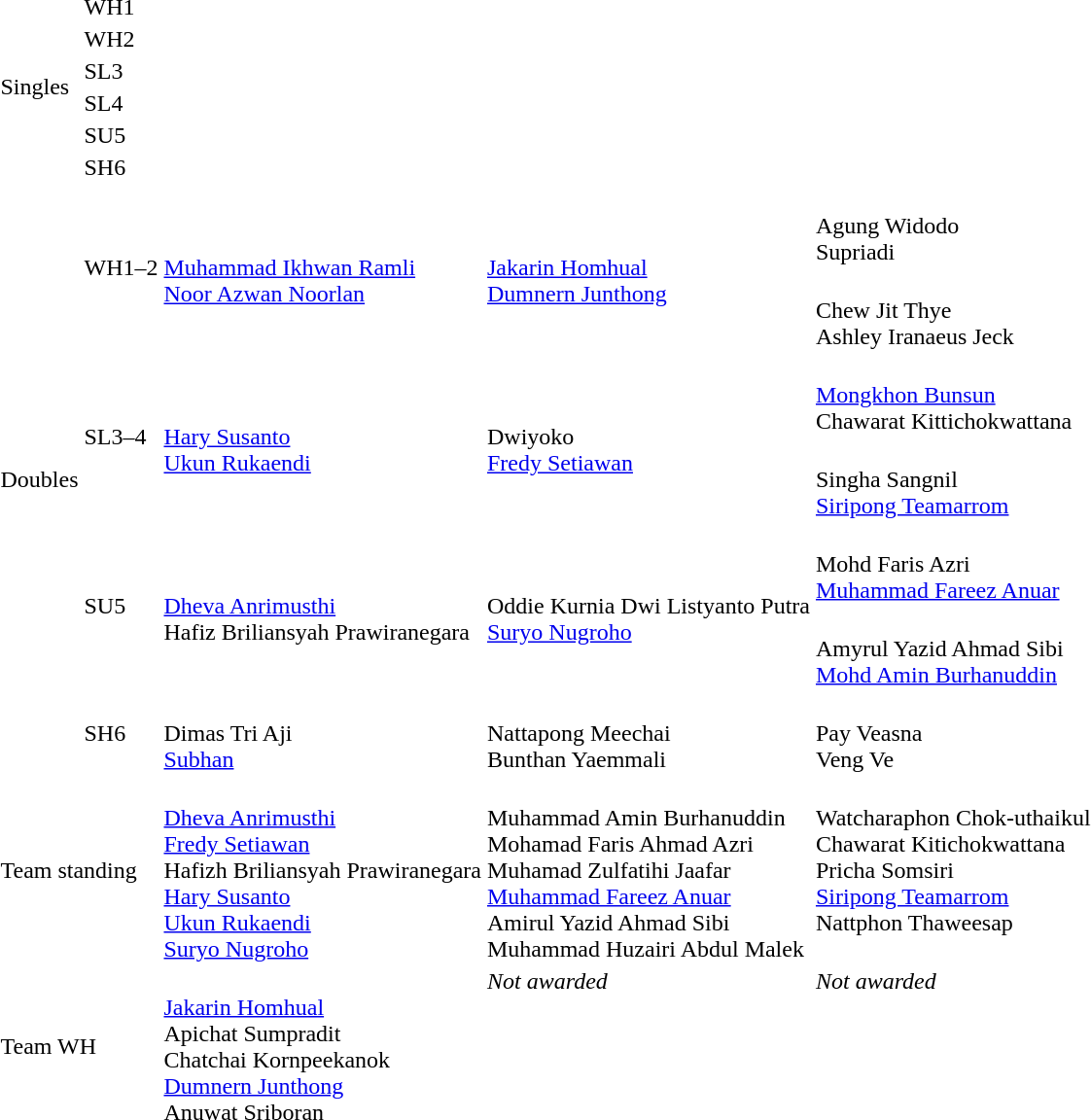<table>
<tr>
<td rowspan="12">Singles</td>
<td rowspan="2">WH1</td>
<td rowspan="2"></td>
<td rowspan="2"></td>
<td></td>
</tr>
<tr>
<td></td>
</tr>
<tr>
<td rowspan="2">WH2</td>
<td rowspan="2"></td>
<td rowspan="2"></td>
<td></td>
</tr>
<tr>
<td></td>
</tr>
<tr>
<td rowspan="2">SL3</td>
<td rowspan="2"></td>
<td rowspan="2"></td>
<td></td>
</tr>
<tr>
<td></td>
</tr>
<tr>
<td rowspan="2">SL4</td>
<td rowspan="2"></td>
<td rowspan="2"></td>
<td></td>
</tr>
<tr>
<td></td>
</tr>
<tr>
<td rowspan="2">SU5</td>
<td rowspan="2"></td>
<td rowspan="2"></td>
<td></td>
</tr>
<tr>
<td></td>
</tr>
<tr>
<td rowspan="2">SH6</td>
<td rowspan="2"></td>
<td rowspan="2"></td>
<td></td>
</tr>
<tr>
<td></td>
</tr>
<tr>
<td rowspan="7">Doubles</td>
<td rowspan="2">WH1–2</td>
<td rowspan="2"><br><a href='#'>Muhammad Ikhwan Ramli</a><br><a href='#'>Noor Azwan Noorlan</a></td>
<td rowspan="2"><br><a href='#'>Jakarin Homhual</a><br><a href='#'>Dumnern Junthong</a></td>
<td><br>Agung Widodo<br>Supriadi</td>
</tr>
<tr>
<td><br>Chew Jit Thye<br>Ashley Iranaeus Jeck</td>
</tr>
<tr>
<td rowspan="2">SL3–4</td>
<td rowspan="2"><br><a href='#'>Hary Susanto</a><br><a href='#'>Ukun Rukaendi</a></td>
<td rowspan="2"><br>Dwiyoko<br><a href='#'>Fredy Setiawan</a></td>
<td><br><a href='#'>Mongkhon Bunsun</a><br>Chawarat Kittichokwattana</td>
</tr>
<tr>
<td><br>Singha Sangnil<br><a href='#'>Siripong Teamarrom</a></td>
</tr>
<tr>
<td rowspan="2">SU5</td>
<td rowspan="2"><br><a href='#'>Dheva Anrimusthi</a><br>Hafiz Briliansyah Prawiranegara</td>
<td rowspan="2"><br>Oddie Kurnia Dwi Listyanto Putra<br><a href='#'>Suryo Nugroho</a></td>
<td><br>Mohd Faris Azri<br><a href='#'>Muhammad Fareez Anuar</a></td>
</tr>
<tr>
<td><br>Amyrul Yazid Ahmad Sibi<br><a href='#'>Mohd Amin Burhanuddin</a></td>
</tr>
<tr>
<td>SH6</td>
<td><br>Dimas Tri Aji<br><a href='#'>Subhan</a></td>
<td><br>Nattapong Meechai<br>Bunthan Yaemmali</td>
<td><br>Pay Veasna<br>Veng Ve</td>
</tr>
<tr>
<td colspan="2">Team standing</td>
<td nowrap><br><a href='#'>Dheva Anrimusthi</a><br><a href='#'>Fredy Setiawan</a><br>Hafizh Briliansyah Prawiranegara<br><a href='#'>Hary Susanto</a><br><a href='#'>Ukun Rukaendi</a><br><a href='#'>Suryo Nugroho</a></td>
<td nowrap valign="top"><br>Muhammad Amin Burhanuddin<br>Mohamad Faris Ahmad Azri<br>Muhamad Zulfatihi Jaafar<br><a href='#'>Muhammad Fareez Anuar</a><br>Amirul Yazid Ahmad Sibi<br>Muhammad Huzairi Abdul Malek</td>
<td nowrap valign="top"><br>Watcharaphon Chok-uthaikul<br>Chawarat Kitichokwattana<br>Pricha Somsiri<br><a href='#'>Siripong Teamarrom</a><br>Nattphon Thaweesap</td>
</tr>
<tr>
<td colspan="2">Team WH</td>
<td nowrap><br><a href='#'>Jakarin Homhual</a><br>Apichat Sumpradit<br>Chatchai Kornpeekanok<br><a href='#'>Dumnern Junthong</a><br>Anuwat Sriboran</td>
<td nowrap valign="top"><em>Not awarded</em></td>
<td nowrap valign="top"><em>Not awarded</em></td>
</tr>
</table>
